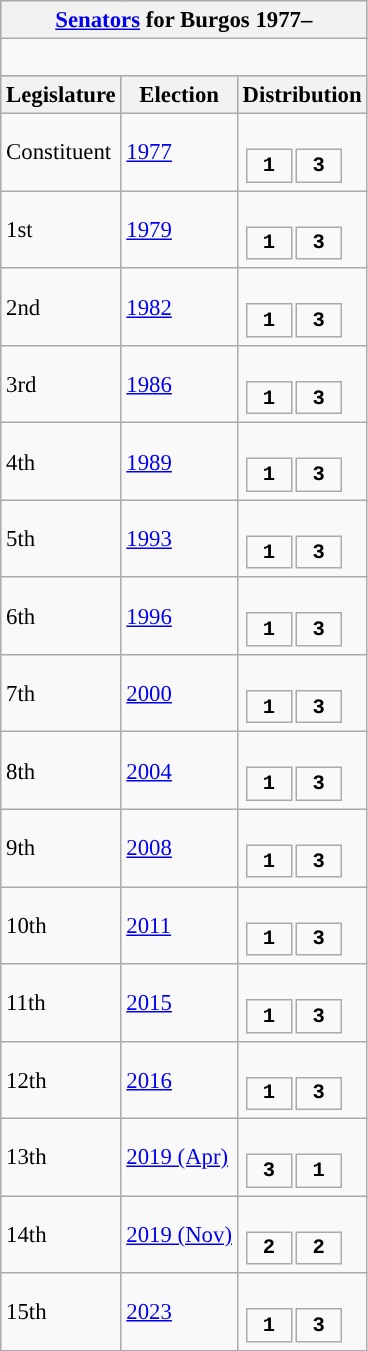<table class="wikitable" style="font-size:95%;">
<tr bgcolor="#CCCCCC">
<th colspan="3"><a href='#'>Senators</a> for Burgos 1977–</th>
</tr>
<tr>
<td colspan="3"><br>







</td>
</tr>
<tr bgcolor="#CCCCCC">
<th>Legislature</th>
<th>Election</th>
<th>Distribution</th>
</tr>
<tr>
<td>Constituent</td>
<td><a href='#'>1977</a></td>
<td><br><table style="width:5em; font-size:90%; text-align:center; font-family:Courier New;">
<tr style="font-weight:bold">
<td style="background:">1</td>
<td style="background:">3</td>
</tr>
</table>
</td>
</tr>
<tr>
<td>1st</td>
<td><a href='#'>1979</a></td>
<td><br><table style="width:5em; font-size:90%; text-align:center; font-family:Courier New;">
<tr style="font-weight:bold">
<td style="background:">1</td>
<td style="background:">3</td>
</tr>
</table>
</td>
</tr>
<tr>
<td>2nd</td>
<td><a href='#'>1982</a></td>
<td><br><table style="width:5em; font-size:90%; text-align:center; font-family:Courier New;">
<tr style="font-weight:bold">
<td style="background:">1</td>
<td style="background:">3</td>
</tr>
</table>
</td>
</tr>
<tr>
<td>3rd</td>
<td><a href='#'>1986</a></td>
<td><br><table style="width:5em; font-size:90%; text-align:center; font-family:Courier New;">
<tr style="font-weight:bold">
<td style="background:">1</td>
<td style="background:">3</td>
</tr>
</table>
</td>
</tr>
<tr>
<td>4th</td>
<td><a href='#'>1989</a></td>
<td><br><table style="width:5em; font-size:90%; text-align:center; font-family:Courier New;">
<tr style="font-weight:bold">
<td style="background:">1</td>
<td style="background:">3</td>
</tr>
</table>
</td>
</tr>
<tr>
<td>5th</td>
<td><a href='#'>1993</a></td>
<td><br><table style="width:5em; font-size:90%; text-align:center; font-family:Courier New;">
<tr style="font-weight:bold">
<td style="background:">1</td>
<td style="background:">3</td>
</tr>
</table>
</td>
</tr>
<tr>
<td>6th</td>
<td><a href='#'>1996</a></td>
<td><br><table style="width:5em; font-size:90%; text-align:center; font-family:Courier New;">
<tr style="font-weight:bold">
<td style="background:">1</td>
<td style="background:">3</td>
</tr>
</table>
</td>
</tr>
<tr>
<td>7th</td>
<td><a href='#'>2000</a></td>
<td><br><table style="width:5em; font-size:90%; text-align:center; font-family:Courier New;">
<tr style="font-weight:bold">
<td style="background:">1</td>
<td style="background:">3</td>
</tr>
</table>
</td>
</tr>
<tr>
<td>8th</td>
<td><a href='#'>2004</a></td>
<td><br><table style="width:5em; font-size:90%; text-align:center; font-family:Courier New;">
<tr style="font-weight:bold">
<td style="background:">1</td>
<td style="background:">3</td>
</tr>
</table>
</td>
</tr>
<tr>
<td>9th</td>
<td><a href='#'>2008</a></td>
<td><br><table style="width:5em; font-size:90%; text-align:center; font-family:Courier New;">
<tr style="font-weight:bold">
<td style="background:">1</td>
<td style="background:">3</td>
</tr>
</table>
</td>
</tr>
<tr>
<td>10th</td>
<td><a href='#'>2011</a></td>
<td><br><table style="width:5em; font-size:90%; text-align:center; font-family:Courier New;">
<tr style="font-weight:bold">
<td style="background:">1</td>
<td style="background:">3</td>
</tr>
</table>
</td>
</tr>
<tr>
<td>11th</td>
<td><a href='#'>2015</a></td>
<td><br><table style="width:5em; font-size:90%; text-align:center; font-family:Courier New;">
<tr style="font-weight:bold">
<td style="background:">1</td>
<td style="background:">3</td>
</tr>
</table>
</td>
</tr>
<tr>
<td>12th</td>
<td><a href='#'>2016</a></td>
<td><br><table style="width:5em; font-size:90%; text-align:center; font-family:Courier New;">
<tr style="font-weight:bold">
<td style="background:">1</td>
<td style="background:">3</td>
</tr>
</table>
</td>
</tr>
<tr>
<td>13th</td>
<td><a href='#'>2019 (Apr)</a></td>
<td><br><table style="width:5em; font-size:90%; text-align:center; font-family:Courier New;">
<tr style="font-weight:bold">
<td style="background:">3</td>
<td style="background:">1</td>
</tr>
</table>
</td>
</tr>
<tr>
<td>14th</td>
<td><a href='#'>2019 (Nov)</a></td>
<td><br><table style="width:5em; font-size:90%; text-align:center; font-family:Courier New;">
<tr style="font-weight:bold">
<td style="background:">2</td>
<td style="background:">2</td>
</tr>
</table>
</td>
</tr>
<tr>
<td>15th</td>
<td><a href='#'>2023</a></td>
<td><br><table style="width:5em; font-size:90%; text-align:center; font-family:Courier New;">
<tr style="font-weight:bold">
<td style="background:">1</td>
<td style="background:">3</td>
</tr>
</table>
</td>
</tr>
</table>
